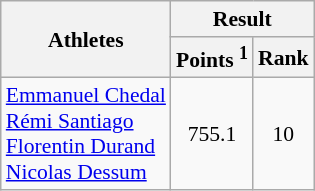<table class="wikitable" border="1" style="font-size:90%">
<tr>
<th rowspan=2>Athletes</th>
<th colspan=2>Result</th>
</tr>
<tr>
<th>Points <sup>1</sup></th>
<th>Rank</th>
</tr>
<tr>
<td><a href='#'>Emmanuel Chedal</a><br><a href='#'>Rémi Santiago</a><br><a href='#'>Florentin Durand</a><br><a href='#'>Nicolas Dessum</a></td>
<td align=center>755.1</td>
<td align=center>10</td>
</tr>
</table>
